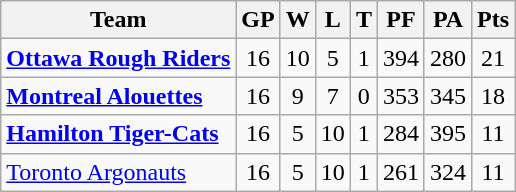<table class="wikitable">
<tr>
<th>Team</th>
<th>GP</th>
<th>W</th>
<th>L</th>
<th>T</th>
<th>PF</th>
<th>PA</th>
<th>Pts</th>
</tr>
<tr align="center">
<td align="left"><strong><a href='#'>Ottawa Rough Riders</a></strong></td>
<td>16</td>
<td>10</td>
<td>5</td>
<td>1</td>
<td>394</td>
<td>280</td>
<td>21</td>
</tr>
<tr align="center">
<td align="left"><strong><a href='#'>Montreal Alouettes</a></strong></td>
<td>16</td>
<td>9</td>
<td>7</td>
<td>0</td>
<td>353</td>
<td>345</td>
<td>18</td>
</tr>
<tr align="center">
<td align="left"><strong><a href='#'>Hamilton Tiger-Cats</a></strong></td>
<td>16</td>
<td>5</td>
<td>10</td>
<td>1</td>
<td>284</td>
<td>395</td>
<td>11</td>
</tr>
<tr align="center">
<td align="left"><a href='#'>Toronto Argonauts</a></td>
<td>16</td>
<td>5</td>
<td>10</td>
<td>1</td>
<td>261</td>
<td>324</td>
<td>11</td>
</tr>
</table>
